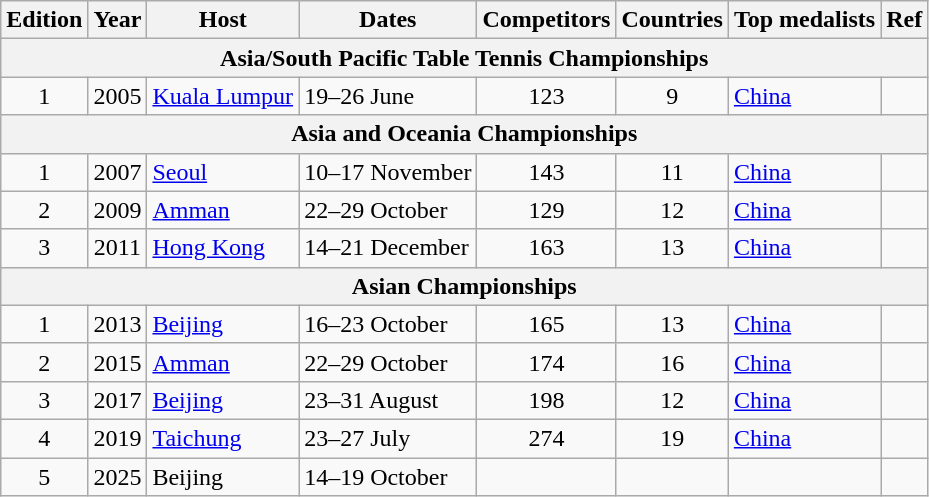<table class="wikitable">
<tr>
<th>Edition</th>
<th>Year</th>
<th>Host</th>
<th>Dates</th>
<th>Competitors</th>
<th>Countries</th>
<th>Top medalists</th>
<th>Ref</th>
</tr>
<tr>
<th colspan=8>Asia/South Pacific Table Tennis Championships</th>
</tr>
<tr>
<td align=center>1</td>
<td align=center>2005</td>
<td> <a href='#'>Kuala Lumpur</a></td>
<td>19–26 June</td>
<td align=center>123</td>
<td align=center>9</td>
<td> <a href='#'>China</a></td>
<td></td>
</tr>
<tr>
<th colspan=8>Asia and Oceania Championships</th>
</tr>
<tr>
<td align=center>1</td>
<td align=center>2007</td>
<td> <a href='#'>Seoul</a></td>
<td>10–17 November</td>
<td align=center>143</td>
<td align=center>11</td>
<td> <a href='#'>China</a></td>
<td></td>
</tr>
<tr>
<td align=center>2</td>
<td align=center>2009</td>
<td> <a href='#'>Amman</a></td>
<td>22–29 October</td>
<td align=center>129</td>
<td align=center>12</td>
<td> <a href='#'>China</a></td>
<td></td>
</tr>
<tr>
<td align=center>3</td>
<td align=center>2011</td>
<td> <a href='#'>Hong Kong</a></td>
<td>14–21 December</td>
<td align=center>163</td>
<td align=center>13</td>
<td> <a href='#'>China</a></td>
<td></td>
</tr>
<tr>
<th colspan=8>Asian Championships</th>
</tr>
<tr>
<td align=center>1</td>
<td align=center>2013</td>
<td> <a href='#'>Beijing</a></td>
<td>16–23 October</td>
<td align=center>165</td>
<td align=center>13</td>
<td> <a href='#'>China</a></td>
<td></td>
</tr>
<tr>
<td align=center>2</td>
<td align=center>2015</td>
<td> <a href='#'>Amman</a></td>
<td>22–29 October</td>
<td align=center>174</td>
<td align=center>16</td>
<td> <a href='#'>China</a></td>
<td></td>
</tr>
<tr>
<td align=center>3</td>
<td align=center>2017</td>
<td> <a href='#'>Beijing</a></td>
<td>23–31 August</td>
<td align=center>198</td>
<td align=center>12</td>
<td> <a href='#'>China</a></td>
<td></td>
</tr>
<tr>
<td align=center>4</td>
<td align=center>2019</td>
<td> <a href='#'>Taichung</a></td>
<td>23–27 July</td>
<td align=center>274</td>
<td align=center>19</td>
<td> <a href='#'>China</a></td>
<td></td>
</tr>
<tr>
<td align=center>5</td>
<td align=center>2025</td>
<td> Beijing</td>
<td>14–19 October</td>
<td></td>
<td></td>
<td></td>
</tr>
</table>
